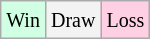<table class="wikitable">
<tr>
<td style="background-color: #d0ffe3;"><small>Win</small></td>
<td style="background-color: #f3f3f3;"><small>Draw</small></td>
<td style="background-color: #ffd0e3;"><small>Loss</small></td>
</tr>
</table>
